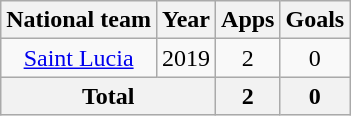<table class=wikitable style=text-align:center>
<tr>
<th>National team</th>
<th>Year</th>
<th>Apps</th>
<th>Goals</th>
</tr>
<tr>
<td><a href='#'>Saint Lucia</a></td>
<td>2019</td>
<td>2</td>
<td>0</td>
</tr>
<tr>
<th colspan=2>Total</th>
<th>2</th>
<th>0</th>
</tr>
</table>
